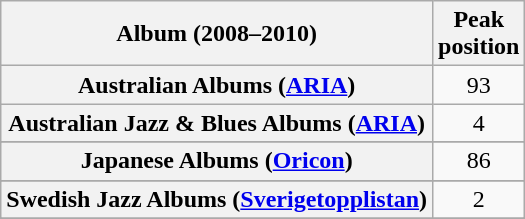<table class="wikitable sortable plainrowheaders" style="text-align:center">
<tr>
<th scope="col">Album (2008–2010)</th>
<th scope="col">Peak<br>position</th>
</tr>
<tr>
<th scope="row">Australian Albums (<a href='#'>ARIA</a>)</th>
<td>93</td>
</tr>
<tr>
<th scope="row">Australian Jazz & Blues Albums (<a href='#'>ARIA</a>)</th>
<td>4</td>
</tr>
<tr>
</tr>
<tr>
</tr>
<tr>
<th scope="row">Japanese Albums (<a href='#'>Oricon</a>)</th>
<td>86</td>
</tr>
<tr>
</tr>
<tr>
</tr>
<tr>
<th scope="row">Swedish Jazz Albums (<a href='#'>Sverigetopplistan</a>)</th>
<td>2</td>
</tr>
<tr>
</tr>
<tr>
</tr>
<tr>
</tr>
<tr>
</tr>
<tr>
</tr>
</table>
